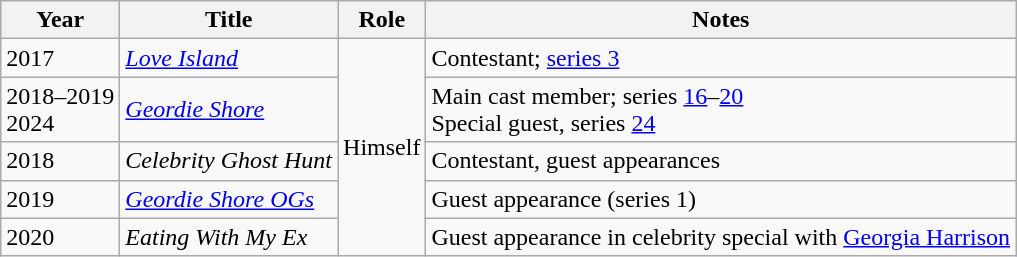<table class="wikitable plainrowheaders">
<tr>
<th>Year</th>
<th>Title</th>
<th>Role</th>
<th>Notes</th>
</tr>
<tr>
<td>2017</td>
<td><em><a href='#'>Love Island</a></em></td>
<td rowspan="5">Himself</td>
<td>Contestant; <a href='#'>series 3</a></td>
</tr>
<tr>
<td>2018–2019<br>2024</td>
<td><em><a href='#'>Geordie Shore</a></em></td>
<td>Main cast member; series <a href='#'>16</a>–<a href='#'>20</a><br>Special guest, series <a href='#'>24</a></td>
</tr>
<tr>
<td>2018</td>
<td><em>Celebrity Ghost Hunt</em></td>
<td>Contestant, guest appearances</td>
</tr>
<tr>
<td>2019</td>
<td><em><a href='#'>Geordie Shore OGs</a></em></td>
<td>Guest appearance (series 1)</td>
</tr>
<tr>
<td>2020</td>
<td><em>Eating With My Ex</em></td>
<td>Guest appearance in celebrity special with <a href='#'>Georgia Harrison</a></td>
</tr>
</table>
